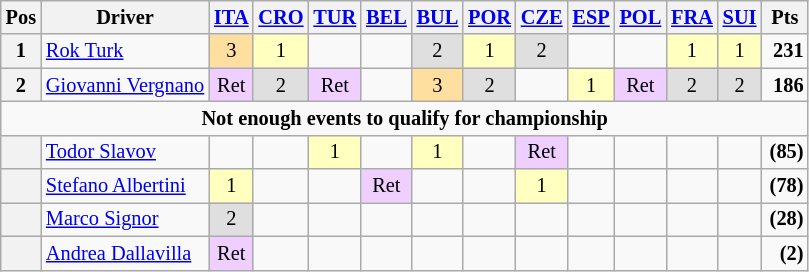<table class="wikitable" style="font-size: 85%; text-align: center;">
<tr valign="top">
<th valign="middle">Pos</th>
<th valign="middle">Driver</th>
<th><a href='#'>ITA</a><br></th>
<th><a href='#'>CRO</a><br></th>
<th><a href='#'>TUR</a><br></th>
<th><a href='#'>BEL</a><br></th>
<th><a href='#'>BUL</a><br></th>
<th><a href='#'>POR</a><br></th>
<th><a href='#'>CZE</a><br></th>
<th><a href='#'>ESP</a><br></th>
<th><a href='#'>POL</a><br></th>
<th><a href='#'>FRA</a><br></th>
<th><a href='#'>SUI</a><br></th>
<th valign="middle"> Pts </th>
</tr>
<tr>
<th>1</th>
<td align=left> <a href='#'>Rok Turk</a></td>
<td style="background:#ffdf9f;">3</td>
<td style="background:#ffffbf;">1</td>
<td></td>
<td></td>
<td style="background:#dfdfdf;">2</td>
<td style="background:#ffffbf;">1</td>
<td style="background:#dfdfdf;">2</td>
<td></td>
<td></td>
<td style="background:#ffffbf;">1</td>
<td style="background:#ffffbf;">1</td>
<td align=right><strong>231</strong></td>
</tr>
<tr>
<th>2</th>
<td align=left> <a href='#'>Giovanni Vergnano</a></td>
<td style="background:#efcfff;">Ret</td>
<td style="background:#dfdfdf;">2</td>
<td style="background:#efcfff;">Ret</td>
<td></td>
<td style="background:#ffdf9f;">3</td>
<td style="background:#dfdfdf;">2</td>
<td></td>
<td style="background:#ffffbf;">1</td>
<td style="background:#efcfff;">Ret</td>
<td style="background:#dfdfdf;">2</td>
<td style="background:#dfdfdf;">2</td>
<td align=right><strong>186</strong></td>
</tr>
<tr>
<td colspan=14 align=center><strong>Not enough events to qualify for championship</strong></td>
</tr>
<tr>
<th></th>
<td align=left> <a href='#'>Todor Slavov</a></td>
<td></td>
<td></td>
<td style="background:#ffffbf;">1</td>
<td></td>
<td style="background:#ffffbf;">1</td>
<td></td>
<td style="background:#efcfff;">Ret</td>
<td></td>
<td></td>
<td></td>
<td></td>
<td align=right><strong>(85)</strong></td>
</tr>
<tr>
<th></th>
<td align=left> <a href='#'>Stefano Albertini</a></td>
<td style="background:#ffffbf;">1</td>
<td></td>
<td></td>
<td style="background:#efcfff;">Ret</td>
<td></td>
<td></td>
<td style="background:#ffffbf;">1</td>
<td></td>
<td></td>
<td></td>
<td></td>
<td align=right><strong>(78)</strong></td>
</tr>
<tr>
<th></th>
<td align=left> <a href='#'>Marco Signor</a></td>
<td style="background:#dfdfdf;">2</td>
<td></td>
<td></td>
<td></td>
<td></td>
<td></td>
<td></td>
<td></td>
<td></td>
<td></td>
<td></td>
<td align=right><strong>(28)</strong></td>
</tr>
<tr>
<th></th>
<td align=left> <a href='#'>Andrea Dallavilla</a></td>
<td style="background:#efcfff;">Ret</td>
<td></td>
<td></td>
<td></td>
<td></td>
<td></td>
<td></td>
<td></td>
<td></td>
<td></td>
<td></td>
<td align=right><strong>(2)</strong></td>
</tr>
</table>
